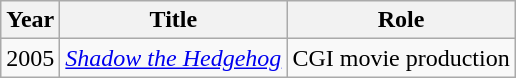<table class="wikitable">
<tr>
<th>Year</th>
<th>Title</th>
<th>Role</th>
</tr>
<tr>
<td>2005</td>
<td><em><a href='#'>Shadow the Hedgehog</a></em></td>
<td>CGI movie production</td>
</tr>
</table>
